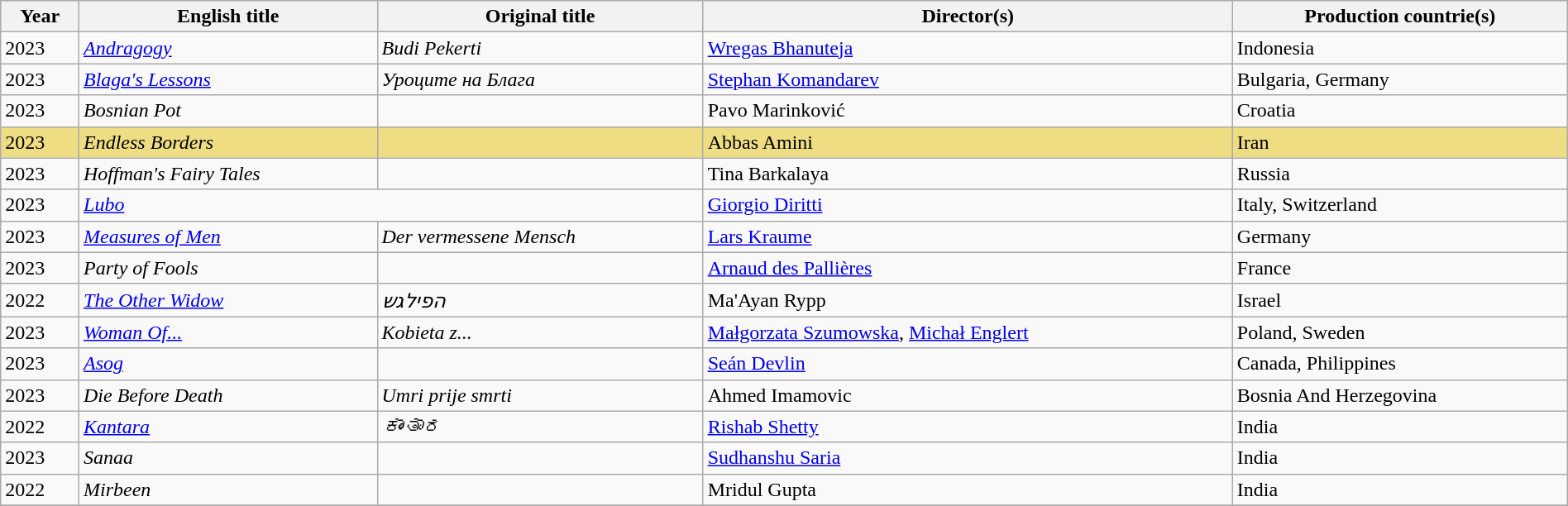<table class="sortable wikitable" style="width:100%; margin-bottom:4px" cellpadding="5">
<tr>
<th scope="col">Year</th>
<th scope="col">English title</th>
<th scope="col">Original title</th>
<th scope="col">Director(s)</th>
<th scope="col">Production countrie(s)</th>
</tr>
<tr>
<td>2023</td>
<td><em><a href='#'>Andragogy</a></em></td>
<td><em>Budi Pekerti</em></td>
<td><a href='#'>Wregas Bhanuteja</a></td>
<td>Indonesia</td>
</tr>
<tr>
<td>2023</td>
<td><em><a href='#'>Blaga's Lessons</a></em></td>
<td><em>Уроците на Блага</em></td>
<td><a href='#'>Stephan Komandarev</a></td>
<td>Bulgaria, Germany</td>
</tr>
<tr>
<td>2023</td>
<td><em>Bosnian Pot</em></td>
<td></td>
<td>Pavo Marinković</td>
<td>Croatia</td>
</tr>
<tr style="background:#eedd82">
<td>2023</td>
<td><em>Endless Borders</em></td>
<td></td>
<td>Abbas Amini</td>
<td>Iran</td>
</tr>
<tr>
<td>2023</td>
<td><em>Hoffman's Fairy Tales</em></td>
<td></td>
<td>Tina Barkalaya</td>
<td>Russia</td>
</tr>
<tr>
<td>2023</td>
<td colspan=2><em><a href='#'>Lubo</a></em></td>
<td><a href='#'>Giorgio Diritti</a></td>
<td>Italy, Switzerland</td>
</tr>
<tr>
<td>2023</td>
<td><em><a href='#'>Measures of Men</a></em></td>
<td><em>Der vermessene Mensch</em></td>
<td><a href='#'>Lars Kraume</a></td>
<td>Germany</td>
</tr>
<tr>
<td>2023</td>
<td><em>Party of Fools</em></td>
<td></td>
<td><a href='#'>Arnaud des Pallières</a></td>
<td>France</td>
</tr>
<tr>
<td>2022</td>
<td><em><a href='#'>The Other Widow</a></em></td>
<td><em>הפילגש</em></td>
<td>Ma'Ayan Rypp</td>
<td>Israel</td>
</tr>
<tr>
<td>2023</td>
<td><em><a href='#'>Woman Of...</a></em></td>
<td><em>Kobieta z...</em></td>
<td><a href='#'>Małgorzata Szumowska</a>, <a href='#'>Michał Englert</a></td>
<td>Poland, Sweden</td>
</tr>
<tr>
<td>2023</td>
<td><em><a href='#'>Asog</a></em></td>
<td></td>
<td><a href='#'>Seán Devlin</a></td>
<td>Canada, Philippines</td>
</tr>
<tr>
<td>2023</td>
<td><em>Die Before Death</em></td>
<td><em>Umri prije smrti</em></td>
<td>Ahmed Imamovic</td>
<td>Bosnia And Herzegovina</td>
</tr>
<tr>
<td>2022</td>
<td><em><a href='#'>Kantara</a></em></td>
<td><em>ಕಾಂತಾರ</em></td>
<td><a href='#'>Rishab Shetty</a></td>
<td>India</td>
</tr>
<tr>
<td>2023</td>
<td><em>Sanaa</em></td>
<td></td>
<td><a href='#'>Sudhanshu Saria</a></td>
<td>India</td>
</tr>
<tr>
<td>2022</td>
<td><em>Mirbeen</em></td>
<td></td>
<td>Mridul Gupta</td>
<td>India</td>
</tr>
<tr>
</tr>
</table>
